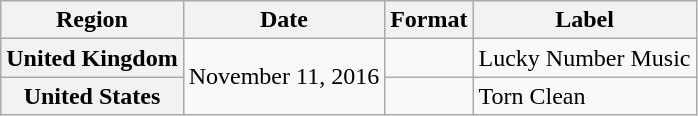<table class="wikitable plainrowheaders">
<tr>
<th scope="col">Region</th>
<th scope="col">Date</th>
<th scope="col">Format</th>
<th scope="col">Label</th>
</tr>
<tr>
<th scope="row">United Kingdom</th>
<td rowspan="2">November 11, 2016</td>
<td></td>
<td>Lucky Number Music</td>
</tr>
<tr>
<th scope="row">United States</th>
<td></td>
<td>Torn Clean</td>
</tr>
</table>
